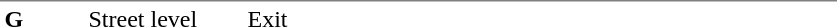<table table border=0 cellspacing=0 cellpadding=3>
<tr>
<td style="border-top:solid 1px gray;" width=50 valign=top><strong>G</strong></td>
<td style="border-top:solid 1px gray;" width=100 valign=top>Street level</td>
<td style="border-top:solid 1px gray;" width=390 valign=top>Exit</td>
</tr>
</table>
